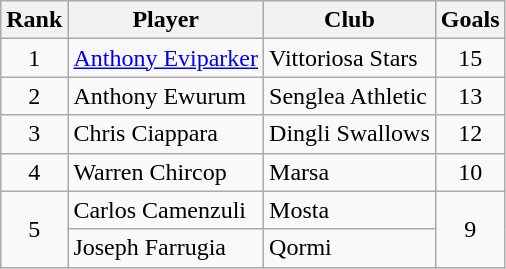<table class="wikitable" style="text-align:center">
<tr>
<th>Rank</th>
<th>Player</th>
<th>Club</th>
<th>Goals</th>
</tr>
<tr>
<td rowspan="1">1</td>
<td align="left"> <a href='#'>Anthony Eviparker</a></td>
<td align="left">Vittoriosa Stars</td>
<td rowspan="1">15</td>
</tr>
<tr>
<td rowspan="1">2</td>
<td align="left"> Anthony Ewurum</td>
<td align="left">Senglea Athletic</td>
<td rowspan="1">13</td>
</tr>
<tr>
<td rowspan="1">3</td>
<td align="left"> Chris Ciappara</td>
<td align="left">Dingli Swallows</td>
<td rowspan="1">12</td>
</tr>
<tr>
<td rowspan="1">4</td>
<td align="left"> Warren Chircop</td>
<td align="left">Marsa</td>
<td rowspan="1">10</td>
</tr>
<tr>
<td rowspan="2">5</td>
<td align="left"> Carlos Camenzuli</td>
<td align="left">Mosta</td>
<td rowspan="2">9</td>
</tr>
<tr>
<td align="left"> Joseph Farrugia</td>
<td align="left">Qormi</td>
</tr>
</table>
